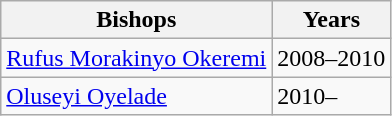<table class="wikitable">
<tr>
<th>Bishops</th>
<th>Years</th>
</tr>
<tr>
<td><a href='#'>Rufus Morakinyo Okeremi</a></td>
<td>2008–2010</td>
</tr>
<tr>
<td><a href='#'>Oluseyi Oyelade</a></td>
<td>2010–</td>
</tr>
</table>
